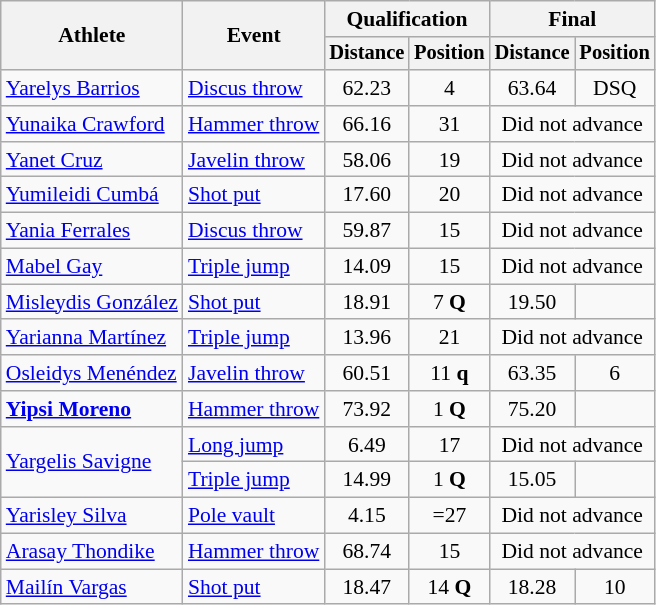<table class=wikitable style="font-size:90%">
<tr>
<th rowspan="2">Athlete</th>
<th rowspan="2">Event</th>
<th colspan="2">Qualification</th>
<th colspan="2">Final</th>
</tr>
<tr style="font-size:95%">
<th>Distance</th>
<th>Position</th>
<th>Distance</th>
<th>Position</th>
</tr>
<tr align=center>
<td align=left><a href='#'>Yarelys Barrios</a></td>
<td align=left><a href='#'>Discus throw</a></td>
<td>62.23</td>
<td>4</td>
<td>63.64</td>
<td>DSQ</td>
</tr>
<tr align=center>
<td align=left><a href='#'>Yunaika Crawford</a></td>
<td align=left><a href='#'>Hammer throw</a></td>
<td>66.16</td>
<td>31</td>
<td colspan=2>Did not advance</td>
</tr>
<tr align=center>
<td align=left><a href='#'>Yanet Cruz</a></td>
<td align=left><a href='#'>Javelin throw</a></td>
<td>58.06</td>
<td>19</td>
<td colspan=2>Did not advance</td>
</tr>
<tr align=center>
<td align=left><a href='#'>Yumileidi Cumbá</a></td>
<td align=left><a href='#'>Shot put</a></td>
<td>17.60</td>
<td>20</td>
<td colspan=2>Did not advance</td>
</tr>
<tr align=center>
<td align=left><a href='#'>Yania Ferrales</a></td>
<td align=left><a href='#'>Discus throw</a></td>
<td>59.87</td>
<td>15</td>
<td colspan=2>Did not advance</td>
</tr>
<tr align=center>
<td align=left><a href='#'>Mabel Gay</a></td>
<td align=left><a href='#'>Triple jump</a></td>
<td>14.09</td>
<td>15</td>
<td colspan=2>Did not advance</td>
</tr>
<tr align=center>
<td align=left><a href='#'>Misleydis González</a></td>
<td align=left><a href='#'>Shot put</a></td>
<td>18.91</td>
<td>7 <strong>Q</strong></td>
<td>19.50</td>
<td></td>
</tr>
<tr align=center>
<td align=left><a href='#'>Yarianna Martínez</a></td>
<td align=left><a href='#'>Triple jump</a></td>
<td>13.96</td>
<td>21</td>
<td colspan=2>Did not advance</td>
</tr>
<tr align=center>
<td align=left><a href='#'>Osleidys Menéndez</a></td>
<td align=left><a href='#'>Javelin throw</a></td>
<td>60.51</td>
<td>11 <strong>q</strong></td>
<td>63.35</td>
<td>6</td>
</tr>
<tr align=center>
<td align=left><strong><a href='#'>Yipsi Moreno</a></strong></td>
<td align=left><a href='#'>Hammer throw</a></td>
<td>73.92</td>
<td>1 <strong>Q</strong></td>
<td>75.20</td>
<td></td>
</tr>
<tr align=center>
<td align=left rowspan=2><a href='#'>Yargelis Savigne</a></td>
<td align=left><a href='#'>Long jump</a></td>
<td>6.49</td>
<td>17</td>
<td colspan=2>Did not advance</td>
</tr>
<tr align=center>
<td align=left><a href='#'>Triple jump</a></td>
<td>14.99</td>
<td>1 <strong>Q</strong></td>
<td>15.05</td>
<td></td>
</tr>
<tr align=center>
<td align=left><a href='#'>Yarisley Silva</a></td>
<td align=left><a href='#'>Pole vault</a></td>
<td>4.15</td>
<td>=27</td>
<td colspan=2>Did not advance</td>
</tr>
<tr align=center>
<td align=left><a href='#'>Arasay Thondike</a></td>
<td align=left><a href='#'>Hammer throw</a></td>
<td>68.74</td>
<td>15</td>
<td colspan=2>Did not advance</td>
</tr>
<tr align=center>
<td align=left><a href='#'>Mailín Vargas</a></td>
<td align=left><a href='#'>Shot put</a></td>
<td>18.47</td>
<td>14 <strong>Q</strong></td>
<td>18.28</td>
<td>10</td>
</tr>
</table>
